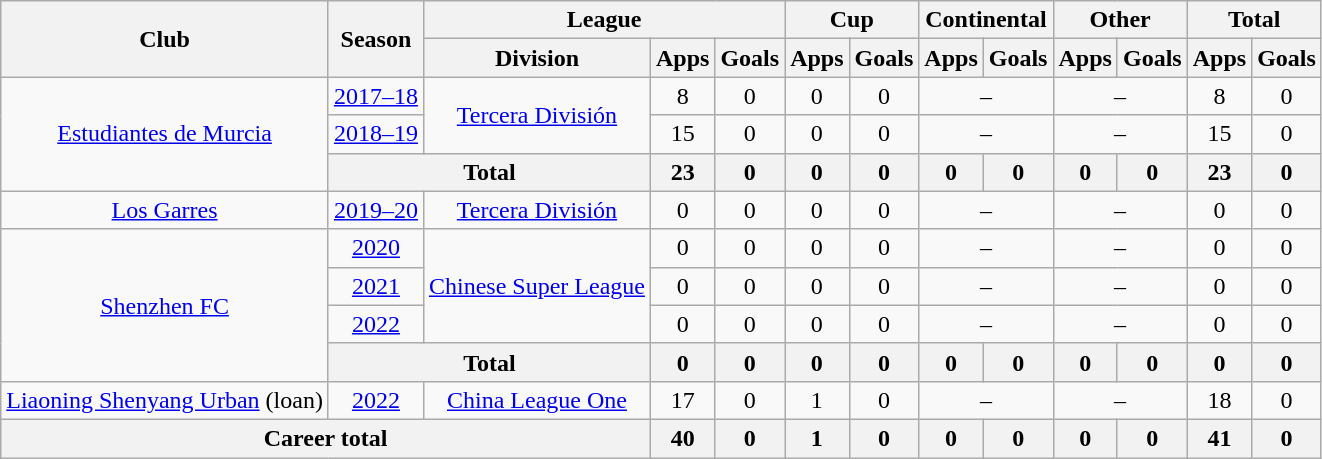<table class="wikitable" style="text-align: center">
<tr>
<th rowspan="2">Club</th>
<th rowspan="2">Season</th>
<th colspan="3">League</th>
<th colspan="2">Cup</th>
<th colspan="2">Continental</th>
<th colspan="2">Other</th>
<th colspan="2">Total</th>
</tr>
<tr>
<th>Division</th>
<th>Apps</th>
<th>Goals</th>
<th>Apps</th>
<th>Goals</th>
<th>Apps</th>
<th>Goals</th>
<th>Apps</th>
<th>Goals</th>
<th>Apps</th>
<th>Goals</th>
</tr>
<tr>
<td rowspan="3"><a href='#'>Estudiantes de Murcia</a></td>
<td><a href='#'>2017–18</a></td>
<td rowspan="2"><a href='#'>Tercera División</a></td>
<td>8</td>
<td>0</td>
<td>0</td>
<td>0</td>
<td colspan="2">–</td>
<td colspan="2">–</td>
<td>8</td>
<td>0</td>
</tr>
<tr>
<td><a href='#'>2018–19</a></td>
<td>15</td>
<td>0</td>
<td>0</td>
<td>0</td>
<td colspan="2">–</td>
<td colspan="2">–</td>
<td>15</td>
<td>0</td>
</tr>
<tr>
<th colspan=2>Total</th>
<th>23</th>
<th>0</th>
<th>0</th>
<th>0</th>
<th>0</th>
<th>0</th>
<th>0</th>
<th>0</th>
<th>23</th>
<th>0</th>
</tr>
<tr>
<td><a href='#'>Los Garres</a></td>
<td><a href='#'>2019–20</a></td>
<td><a href='#'>Tercera División</a></td>
<td>0</td>
<td>0</td>
<td>0</td>
<td>0</td>
<td colspan="2">–</td>
<td colspan="2">–</td>
<td>0</td>
<td>0</td>
</tr>
<tr>
<td rowspan="4"><a href='#'>Shenzhen FC</a></td>
<td><a href='#'>2020</a></td>
<td rowspan="3"><a href='#'>Chinese Super League</a></td>
<td>0</td>
<td>0</td>
<td>0</td>
<td>0</td>
<td colspan="2">–</td>
<td colspan="2">–</td>
<td>0</td>
<td>0</td>
</tr>
<tr>
<td><a href='#'>2021</a></td>
<td>0</td>
<td>0</td>
<td>0</td>
<td>0</td>
<td colspan="2">–</td>
<td colspan="2">–</td>
<td>0</td>
<td>0</td>
</tr>
<tr>
<td><a href='#'>2022</a></td>
<td>0</td>
<td>0</td>
<td>0</td>
<td>0</td>
<td colspan="2">–</td>
<td colspan="2">–</td>
<td>0</td>
<td>0</td>
</tr>
<tr>
<th colspan=2>Total</th>
<th>0</th>
<th>0</th>
<th>0</th>
<th>0</th>
<th>0</th>
<th>0</th>
<th>0</th>
<th>0</th>
<th>0</th>
<th>0</th>
</tr>
<tr>
<td><a href='#'>Liaoning Shenyang Urban</a> (loan)</td>
<td><a href='#'>2022</a></td>
<td><a href='#'>China League One</a></td>
<td>17</td>
<td>0</td>
<td>1</td>
<td>0</td>
<td colspan="2">–</td>
<td colspan="2">–</td>
<td>18</td>
<td>0</td>
</tr>
<tr>
<th colspan=3>Career total</th>
<th>40</th>
<th>0</th>
<th>1</th>
<th>0</th>
<th>0</th>
<th>0</th>
<th>0</th>
<th>0</th>
<th>41</th>
<th>0</th>
</tr>
</table>
